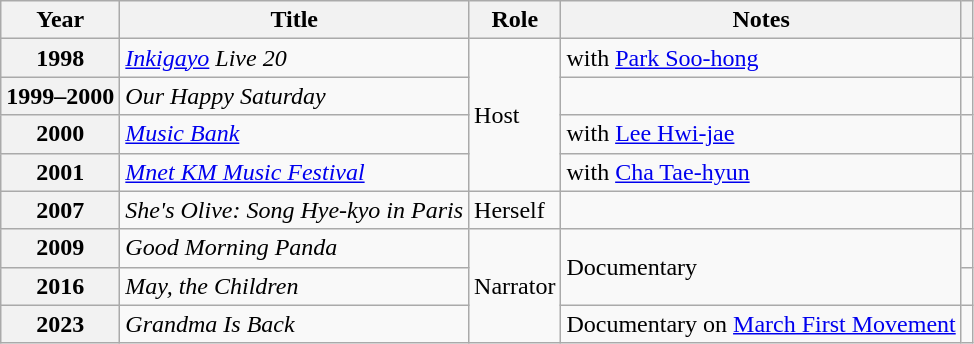<table class="wikitable plainrowheaders sortable">
<tr>
<th scope="col">Year</th>
<th scope="col">Title</th>
<th scope="col">Role</th>
<th scope="col">Notes</th>
<th scope="col" class="unsortable"></th>
</tr>
<tr>
<th scope="row">1998</th>
<td><em><a href='#'>Inkigayo</a> Live 20</em></td>
<td rowspan="4">Host</td>
<td>with <a href='#'>Park Soo-hong</a></td>
<td style="text-align:center"></td>
</tr>
<tr>
<th scope="row">1999–2000</th>
<td><em>Our Happy Saturday</em></td>
<td></td>
<td style="text-align:center"></td>
</tr>
<tr>
<th scope="row">2000</th>
<td><em><a href='#'>Music Bank</a></em></td>
<td>with <a href='#'>Lee Hwi-jae</a></td>
<td style="text-align:center"></td>
</tr>
<tr>
<th scope="row">2001</th>
<td><em><a href='#'>Mnet KM Music Festival</a></em></td>
<td>with <a href='#'>Cha Tae-hyun</a></td>
<td style="text-align:center"></td>
</tr>
<tr>
<th scope="row">2007</th>
<td><em>She's Olive: Song Hye-kyo in Paris</em></td>
<td>Herself</td>
<td></td>
<td style="text-align:center"></td>
</tr>
<tr>
<th scope="row">2009</th>
<td><em>Good Morning Panda</em></td>
<td rowspan="3">Narrator</td>
<td rowspan="2">Documentary</td>
<td style="text-align:center"></td>
</tr>
<tr>
<th scope="row">2016</th>
<td><em>May, the Children</em></td>
<td style="text-align:center"></td>
</tr>
<tr>
<th scope="row">2023</th>
<td><em>Grandma Is Back</em></td>
<td>Documentary on <a href='#'>March First Movement</a></td>
<td style="text-align:center"></td>
</tr>
</table>
